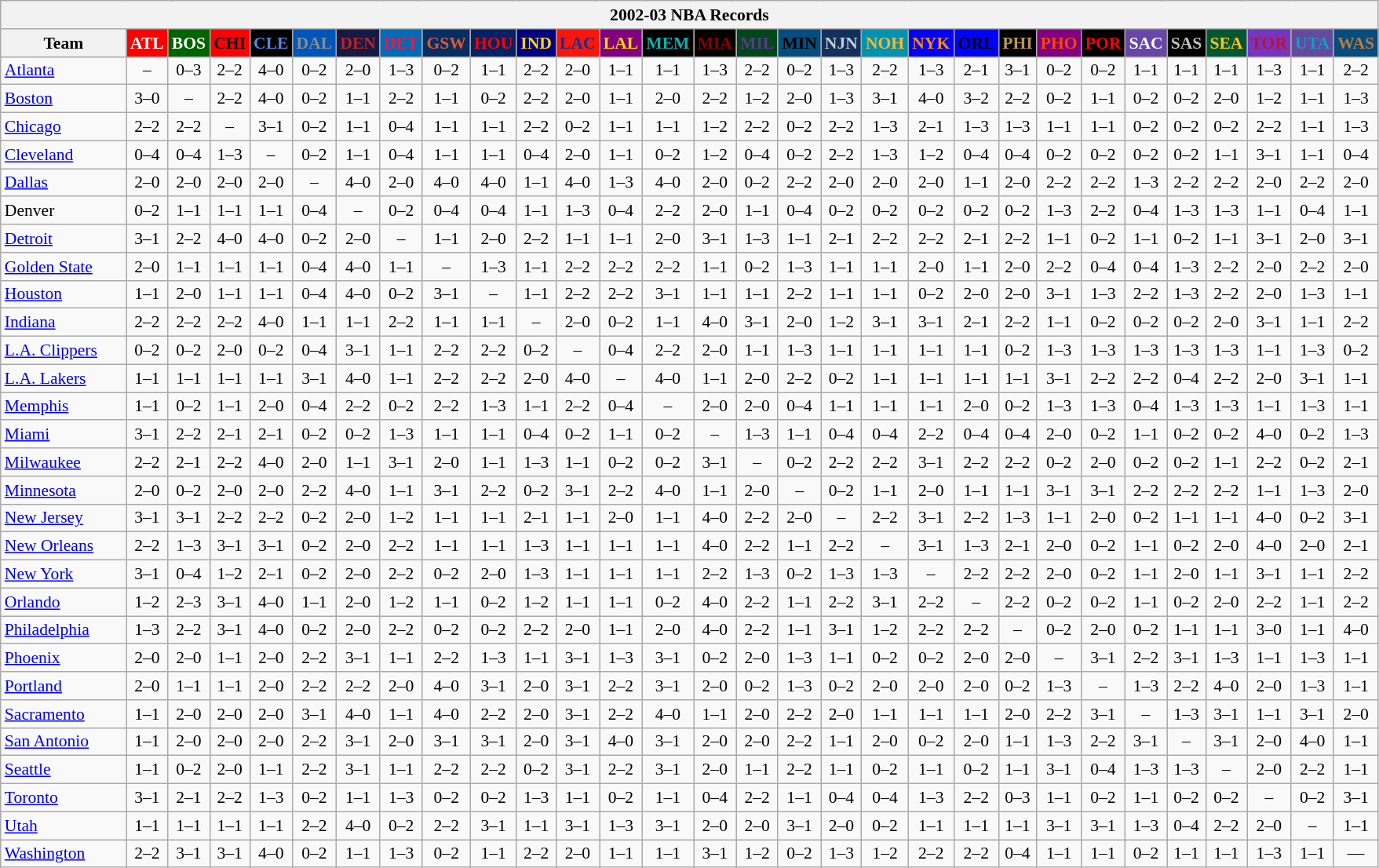<table class="wikitable" style="font-size:90%; text-align:center;">
<tr>
<th colspan=30>2002-03 NBA Records</th>
</tr>
<tr>
<th width=100>Team</th>
<th style="background:#FF0000;color:#FFFFFF;width=35">ATL</th>
<th style="background:#006400;color:#FFFFFF;width=35">BOS</th>
<th style="background:#FF0000;color:#000000;width=35">CHI</th>
<th style="background:#000000;color:#5787DC;width=35">CLE</th>
<th style="background:#0055BA;color:#898D8F;width=35">DAL</th>
<th style="background:#141A44;color:#BC2224;width=35">DEN</th>
<th style="background:#006BB7;color:#ED164B;width=35">DET</th>
<th style="background:#072E63;color:#DC5A34;width=35">GSW</th>
<th style="background:#002366;color:#FF0000;width=35">HOU</th>
<th style="background:#000080;color:#FFD700;width=35">IND</th>
<th style="background:#F9160D;color:#1A2E8B;width=35">LAC</th>
<th style="background:#800080;color:#FFD700;width=35">LAL</th>
<th style="background:#000000;color:#0CB2AC;width=35">MEM</th>
<th style="background:#000000;color:#8B0000;width=35">MIA</th>
<th style="background:#00471B;color:#5C378A;width=35">MIL</th>
<th style="background:#044D80;color:#000000;width=35">MIN</th>
<th style="background:#12305B;color:#C4CED4;width=35">NJN</th>
<th style="background:#0093B1;color:#FDB827;width=35">NOH</th>
<th style="background:#0000FF;color:#FF8C00;width=35">NYK</th>
<th style="background:#0000FF;color:#000000;width=35">ORL</th>
<th style="background:#000000;color:#BB9754;width=35">PHI</th>
<th style="background:#800080;color:#FF4500;width=35">PHO</th>
<th style="background:#000000;color:#FF0000;width=35">POR</th>
<th style="background:#6846A8;color:#FFFFFF;width=35">SAC</th>
<th style="background:#000000;color:#C0C0C0;width=35">SAS</th>
<th style="background:#005831;color:#FFC322;width=35">SEA</th>
<th style="background:#7436BF;color:#BE0F34;width=35">TOR</th>
<th style="background:#644A9C;color:#149BC7;width=35">UTA</th>
<th style="background:#044D7D;color:#BC7A44;width=35">WAS</th>
</tr>
<tr>
<td style="text-align:left;"><a href='#'>Atlanta</a></td>
<td>–</td>
<td>0–3</td>
<td>2–2</td>
<td>4–0</td>
<td>0–2</td>
<td>2–0</td>
<td>1–3</td>
<td>0–2</td>
<td>1–1</td>
<td>2–2</td>
<td>2–0</td>
<td>1–1</td>
<td>1–1</td>
<td>1–3</td>
<td>2–2</td>
<td>0–2</td>
<td>1–3</td>
<td>2–2</td>
<td>1–3</td>
<td>2–1</td>
<td>3–1</td>
<td>0–2</td>
<td>0–2</td>
<td>1–1</td>
<td>1–1</td>
<td>1–1</td>
<td>1–3</td>
<td>1–1</td>
<td>2–2</td>
</tr>
<tr>
<td style="text-align:left;"><a href='#'>Boston</a></td>
<td>3–0</td>
<td>–</td>
<td>2–2</td>
<td>4–0</td>
<td>0–2</td>
<td>1–1</td>
<td>2–2</td>
<td>1–1</td>
<td>0–2</td>
<td>2–2</td>
<td>2–0</td>
<td>1–1</td>
<td>2–0</td>
<td>2–2</td>
<td>1–2</td>
<td>2–0</td>
<td>1–3</td>
<td>3–1</td>
<td>4–0</td>
<td>3–2</td>
<td>2–2</td>
<td>0–2</td>
<td>1–1</td>
<td>0–2</td>
<td>0–2</td>
<td>2–0</td>
<td>1–2</td>
<td>1–1</td>
<td>1–3</td>
</tr>
<tr>
<td style="text-align:left;"><a href='#'>Chicago</a></td>
<td>2–2</td>
<td>2–2</td>
<td>–</td>
<td>3–1</td>
<td>0–2</td>
<td>1–1</td>
<td>0–4</td>
<td>1–1</td>
<td>1–1</td>
<td>2–2</td>
<td>0–2</td>
<td>1–1</td>
<td>1–1</td>
<td>1–2</td>
<td>2–2</td>
<td>0–2</td>
<td>2–2</td>
<td>1–3</td>
<td>2–1</td>
<td>1–3</td>
<td>1–3</td>
<td>1–1</td>
<td>1–1</td>
<td>0–2</td>
<td>0–2</td>
<td>0–2</td>
<td>2–2</td>
<td>1–1</td>
<td>1–3</td>
</tr>
<tr>
<td style="text-align:left;"><a href='#'>Cleveland</a></td>
<td>0–4</td>
<td>0–4</td>
<td>1–3</td>
<td>–</td>
<td>0–2</td>
<td>1–1</td>
<td>0–4</td>
<td>1–1</td>
<td>1–1</td>
<td>0–4</td>
<td>2–0</td>
<td>1–1</td>
<td>0–2</td>
<td>1–2</td>
<td>0–4</td>
<td>0–2</td>
<td>2–2</td>
<td>1–3</td>
<td>1–2</td>
<td>0–4</td>
<td>0–4</td>
<td>0–2</td>
<td>0–2</td>
<td>0–2</td>
<td>0–2</td>
<td>1–1</td>
<td>3–1</td>
<td>1–1</td>
<td>0–4</td>
</tr>
<tr>
<td style="text-align:left;"><a href='#'>Dallas</a></td>
<td>2–0</td>
<td>2–0</td>
<td>2–0</td>
<td>2–0</td>
<td>–</td>
<td>4–0</td>
<td>2–0</td>
<td>4–0</td>
<td>4–0</td>
<td>1–1</td>
<td>4–0</td>
<td>1–3</td>
<td>4–0</td>
<td>2–0</td>
<td>0–2</td>
<td>2–2</td>
<td>2–0</td>
<td>2–0</td>
<td>2–0</td>
<td>1–1</td>
<td>2–0</td>
<td>2–2</td>
<td>2–2</td>
<td>1–3</td>
<td>2–2</td>
<td>2–2</td>
<td>2–0</td>
<td>2–2</td>
<td>2–0</td>
</tr>
<tr>
<td style="text-align:left;">Denver</td>
<td>0–2</td>
<td>1–1</td>
<td>1–1</td>
<td>1–1</td>
<td>0–4</td>
<td>–</td>
<td>0–2</td>
<td>0–4</td>
<td>0–4</td>
<td>1–1</td>
<td>1–3</td>
<td>0–4</td>
<td>2–2</td>
<td>2–0</td>
<td>1–1</td>
<td>0–4</td>
<td>0–2</td>
<td>0–2</td>
<td>0–2</td>
<td>0–2</td>
<td>0–2</td>
<td>1–3</td>
<td>2–2</td>
<td>0–4</td>
<td>1–3</td>
<td>1–3</td>
<td>1–1</td>
<td>0–4</td>
<td>1–1</td>
</tr>
<tr>
<td style="text-align:left;"><a href='#'>Detroit</a></td>
<td>3–1</td>
<td>2–2</td>
<td>4–0</td>
<td>4–0</td>
<td>0–2</td>
<td>2–0</td>
<td>–</td>
<td>1–1</td>
<td>2–0</td>
<td>2–2</td>
<td>1–1</td>
<td>1–1</td>
<td>2–0</td>
<td>3–1</td>
<td>1–3</td>
<td>1–1</td>
<td>2–1</td>
<td>2–2</td>
<td>2–2</td>
<td>2–1</td>
<td>2–2</td>
<td>1–1</td>
<td>0–2</td>
<td>1–1</td>
<td>0–2</td>
<td>1–1</td>
<td>3–1</td>
<td>2–0</td>
<td>3–1</td>
</tr>
<tr>
<td style="text-align:left;"><a href='#'>Golden State</a></td>
<td>2–0</td>
<td>1–1</td>
<td>1–1</td>
<td>1–1</td>
<td>0–4</td>
<td>4–0</td>
<td>1–1</td>
<td>–</td>
<td>1–3</td>
<td>1–1</td>
<td>2–2</td>
<td>2–2</td>
<td>2–2</td>
<td>1–1</td>
<td>0–2</td>
<td>1–3</td>
<td>1–1</td>
<td>1–1</td>
<td>2–0</td>
<td>1–1</td>
<td>2–0</td>
<td>2–2</td>
<td>0–4</td>
<td>0–4</td>
<td>1–3</td>
<td>2–2</td>
<td>2–0</td>
<td>2–2</td>
<td>2–0</td>
</tr>
<tr>
<td style="text-align:left;"><a href='#'>Houston</a></td>
<td>1–1</td>
<td>2–0</td>
<td>1–1</td>
<td>1–1</td>
<td>0–4</td>
<td>4–0</td>
<td>0–2</td>
<td>3–1</td>
<td>–</td>
<td>1–1</td>
<td>2–2</td>
<td>2–2</td>
<td>3–1</td>
<td>1–1</td>
<td>1–1</td>
<td>2–2</td>
<td>1–1</td>
<td>1–1</td>
<td>0–2</td>
<td>2–0</td>
<td>2–0</td>
<td>3–1</td>
<td>1–3</td>
<td>2–2</td>
<td>1–3</td>
<td>2–2</td>
<td>2–0</td>
<td>1–3</td>
<td>1–1</td>
</tr>
<tr>
<td style="text-align:left;"><a href='#'>Indiana</a></td>
<td>2–2</td>
<td>2–2</td>
<td>2–2</td>
<td>4–0</td>
<td>1–1</td>
<td>1–1</td>
<td>2–2</td>
<td>1–1</td>
<td>1–1</td>
<td>–</td>
<td>2–0</td>
<td>0–2</td>
<td>1–1</td>
<td>4–0</td>
<td>3–1</td>
<td>2–0</td>
<td>1–2</td>
<td>3–1</td>
<td>3–1</td>
<td>2–1</td>
<td>2–2</td>
<td>1–1</td>
<td>0–2</td>
<td>0–2</td>
<td>0–2</td>
<td>2–0</td>
<td>3–1</td>
<td>1–1</td>
<td>2–2</td>
</tr>
<tr>
<td style="text-align:left;"><a href='#'>L.A. Clippers</a></td>
<td>0–2</td>
<td>0–2</td>
<td>2–0</td>
<td>0–2</td>
<td>0–4</td>
<td>3–1</td>
<td>1–1</td>
<td>2–2</td>
<td>2–2</td>
<td>0–2</td>
<td>–</td>
<td>0–4</td>
<td>2–2</td>
<td>2–0</td>
<td>1–1</td>
<td>1–3</td>
<td>1–1</td>
<td>1–1</td>
<td>1–1</td>
<td>1–1</td>
<td>0–2</td>
<td>1–3</td>
<td>1–3</td>
<td>1–3</td>
<td>1–3</td>
<td>1–3</td>
<td>1–1</td>
<td>1–3</td>
<td>0–2</td>
</tr>
<tr>
<td style="text-align:left;"><a href='#'>L.A. Lakers</a></td>
<td>1–1</td>
<td>1–1</td>
<td>1–1</td>
<td>1–1</td>
<td>3–1</td>
<td>4–0</td>
<td>1–1</td>
<td>2–2</td>
<td>2–2</td>
<td>2–0</td>
<td>4–0</td>
<td>–</td>
<td>4–0</td>
<td>1–1</td>
<td>2–0</td>
<td>2–2</td>
<td>0–2</td>
<td>1–1</td>
<td>1–1</td>
<td>1–1</td>
<td>1–1</td>
<td>3–1</td>
<td>2–2</td>
<td>2–2</td>
<td>0–4</td>
<td>2–2</td>
<td>2–0</td>
<td>3–1</td>
<td>1–1</td>
</tr>
<tr>
<td style="text-align:left;"><a href='#'>Memphis</a></td>
<td>1–1</td>
<td>0–2</td>
<td>1–1</td>
<td>2–0</td>
<td>0–4</td>
<td>2–2</td>
<td>0–2</td>
<td>2–2</td>
<td>1–3</td>
<td>1–1</td>
<td>2–2</td>
<td>0–4</td>
<td>–</td>
<td>2–0</td>
<td>2–0</td>
<td>0–4</td>
<td>1–1</td>
<td>1–1</td>
<td>1–1</td>
<td>2–0</td>
<td>0–2</td>
<td>1–3</td>
<td>1–3</td>
<td>0–4</td>
<td>1–3</td>
<td>1–3</td>
<td>1–1</td>
<td>1–3</td>
<td>1–1</td>
</tr>
<tr>
<td style="text-align:left;"><a href='#'>Miami</a></td>
<td>3–1</td>
<td>2–2</td>
<td>2–1</td>
<td>2–1</td>
<td>0–2</td>
<td>0–2</td>
<td>1–3</td>
<td>1–1</td>
<td>1–1</td>
<td>0–4</td>
<td>0–2</td>
<td>1–1</td>
<td>0–2</td>
<td>–</td>
<td>1–3</td>
<td>1–1</td>
<td>0–4</td>
<td>0–4</td>
<td>2–2</td>
<td>0–4</td>
<td>0–4</td>
<td>2–0</td>
<td>0–2</td>
<td>1–1</td>
<td>0–2</td>
<td>0–2</td>
<td>4–0</td>
<td>0–2</td>
<td>1–3</td>
</tr>
<tr>
<td style="text-align:left;"><a href='#'>Milwaukee</a></td>
<td>2–2</td>
<td>2–1</td>
<td>2–2</td>
<td>4–0</td>
<td>2–0</td>
<td>1–1</td>
<td>3–1</td>
<td>2–0</td>
<td>1–1</td>
<td>1–3</td>
<td>1–1</td>
<td>0–2</td>
<td>0–2</td>
<td>3–1</td>
<td>–</td>
<td>0–2</td>
<td>2–2</td>
<td>2–2</td>
<td>3–1</td>
<td>2–2</td>
<td>2–2</td>
<td>0–2</td>
<td>2–0</td>
<td>0–2</td>
<td>0–2</td>
<td>1–1</td>
<td>2–2</td>
<td>0–2</td>
<td>2–1</td>
</tr>
<tr>
<td style="text-align:left;"><a href='#'>Minnesota</a></td>
<td>2–0</td>
<td>0–2</td>
<td>2–0</td>
<td>2–0</td>
<td>2–2</td>
<td>4–0</td>
<td>1–1</td>
<td>3–1</td>
<td>2–2</td>
<td>0–2</td>
<td>3–1</td>
<td>2–2</td>
<td>4–0</td>
<td>1–1</td>
<td>2–0</td>
<td>–</td>
<td>0–2</td>
<td>1–1</td>
<td>2–0</td>
<td>1–1</td>
<td>1–1</td>
<td>3–1</td>
<td>3–1</td>
<td>2–2</td>
<td>2–2</td>
<td>2–2</td>
<td>1–1</td>
<td>1–3</td>
<td>2–0</td>
</tr>
<tr>
<td style="text-align:left;"><a href='#'>New Jersey</a></td>
<td>3–1</td>
<td>3–1</td>
<td>2–2</td>
<td>2–2</td>
<td>0–2</td>
<td>2–0</td>
<td>1–2</td>
<td>1–1</td>
<td>1–1</td>
<td>2–1</td>
<td>1–1</td>
<td>2–0</td>
<td>1–1</td>
<td>4–0</td>
<td>2–2</td>
<td>2–0</td>
<td>–</td>
<td>2–2</td>
<td>3–1</td>
<td>2–2</td>
<td>1–3</td>
<td>1–1</td>
<td>2–0</td>
<td>0–2</td>
<td>1–1</td>
<td>1–1</td>
<td>4–0</td>
<td>0–2</td>
<td>3–1</td>
</tr>
<tr>
<td style="text-align:left;"><a href='#'>New Orleans</a></td>
<td>2–2</td>
<td>1–3</td>
<td>3–1</td>
<td>3–1</td>
<td>0–2</td>
<td>2–0</td>
<td>2–2</td>
<td>1–1</td>
<td>1–1</td>
<td>1–3</td>
<td>1–1</td>
<td>1–1</td>
<td>1–1</td>
<td>4–0</td>
<td>2–2</td>
<td>1–1</td>
<td>2–2</td>
<td>–</td>
<td>3–1</td>
<td>1–3</td>
<td>2–1</td>
<td>2–0</td>
<td>0–2</td>
<td>1–1</td>
<td>0–2</td>
<td>2–0</td>
<td>4–0</td>
<td>2–0</td>
<td>2–1</td>
</tr>
<tr>
<td style="text-align:left;"><a href='#'>New York</a></td>
<td>3–1</td>
<td>0–4</td>
<td>1–2</td>
<td>2–1</td>
<td>0–2</td>
<td>2–0</td>
<td>2–2</td>
<td>0–2</td>
<td>2–0</td>
<td>1–3</td>
<td>1–1</td>
<td>1–1</td>
<td>1–1</td>
<td>2–2</td>
<td>1–3</td>
<td>0–2</td>
<td>1–3</td>
<td>1–3</td>
<td>–</td>
<td>2–2</td>
<td>2–2</td>
<td>2–0</td>
<td>0–2</td>
<td>1–1</td>
<td>2–0</td>
<td>1–1</td>
<td>3–1</td>
<td>1–1</td>
<td>2–2</td>
</tr>
<tr>
<td style="text-align:left;"><a href='#'>Orlando</a></td>
<td>1–2</td>
<td>2–3</td>
<td>3–1</td>
<td>4–0</td>
<td>1–1</td>
<td>2–0</td>
<td>1–2</td>
<td>1–1</td>
<td>0–2</td>
<td>1–2</td>
<td>1–1</td>
<td>1–1</td>
<td>0–2</td>
<td>4–0</td>
<td>2–2</td>
<td>1–1</td>
<td>2–2</td>
<td>3–1</td>
<td>2–2</td>
<td>–</td>
<td>2–2</td>
<td>0–2</td>
<td>0–2</td>
<td>1–1</td>
<td>0–2</td>
<td>2–0</td>
<td>2–2</td>
<td>1–1</td>
<td>2–2</td>
</tr>
<tr>
<td style="text-align:left;"><a href='#'>Philadelphia</a></td>
<td>1–3</td>
<td>2–2</td>
<td>3–1</td>
<td>4–0</td>
<td>0–2</td>
<td>2–0</td>
<td>2–2</td>
<td>0–2</td>
<td>0–2</td>
<td>2–2</td>
<td>2–0</td>
<td>1–1</td>
<td>2–0</td>
<td>4–0</td>
<td>2–2</td>
<td>1–1</td>
<td>3–1</td>
<td>1–2</td>
<td>2–2</td>
<td>2–2</td>
<td>–</td>
<td>0–2</td>
<td>2–0</td>
<td>0–2</td>
<td>1–1</td>
<td>1–1</td>
<td>3–0</td>
<td>1–1</td>
<td>4–0</td>
</tr>
<tr>
<td style="text-align:left;"><a href='#'>Phoenix</a></td>
<td>2–0</td>
<td>2–0</td>
<td>1–1</td>
<td>2–0</td>
<td>2–2</td>
<td>3–1</td>
<td>1–1</td>
<td>2–2</td>
<td>1–3</td>
<td>1–1</td>
<td>3–1</td>
<td>1–3</td>
<td>3–1</td>
<td>0–2</td>
<td>2–0</td>
<td>1–3</td>
<td>1–1</td>
<td>0–2</td>
<td>0–2</td>
<td>2–0</td>
<td>2–0</td>
<td>–</td>
<td>3–1</td>
<td>2–2</td>
<td>3–1</td>
<td>1–3</td>
<td>1–1</td>
<td>1–3</td>
<td>1–1</td>
</tr>
<tr>
<td style="text-align:left;"><a href='#'>Portland</a></td>
<td>2–0</td>
<td>1–1</td>
<td>1–1</td>
<td>2–0</td>
<td>2–2</td>
<td>2–2</td>
<td>2–0</td>
<td>4–0</td>
<td>3–1</td>
<td>2–0</td>
<td>3–1</td>
<td>2–2</td>
<td>3–1</td>
<td>2–0</td>
<td>0–2</td>
<td>1–3</td>
<td>0–2</td>
<td>2–0</td>
<td>2–0</td>
<td>2–0</td>
<td>0–2</td>
<td>1–3</td>
<td>–</td>
<td>1–3</td>
<td>2–2</td>
<td>4–0</td>
<td>2–0</td>
<td>1–3</td>
<td>1–1</td>
</tr>
<tr>
<td style="text-align:left;"><a href='#'>Sacramento</a></td>
<td>1–1</td>
<td>2–0</td>
<td>2–0</td>
<td>2–0</td>
<td>3–1</td>
<td>4–0</td>
<td>1–1</td>
<td>4–0</td>
<td>2–2</td>
<td>2–0</td>
<td>3–1</td>
<td>2–2</td>
<td>4–0</td>
<td>1–1</td>
<td>2–0</td>
<td>2–2</td>
<td>2–0</td>
<td>1–1</td>
<td>1–1</td>
<td>1–1</td>
<td>2–0</td>
<td>2–2</td>
<td>3–1</td>
<td>–</td>
<td>1–3</td>
<td>3–1</td>
<td>1–1</td>
<td>3–1</td>
<td>2–0</td>
</tr>
<tr>
<td style="text-align:left;"><a href='#'>San Antonio</a></td>
<td>1–1</td>
<td>2–0</td>
<td>2–0</td>
<td>2–0</td>
<td>2–2</td>
<td>3–1</td>
<td>2–0</td>
<td>3–1</td>
<td>3–1</td>
<td>2–0</td>
<td>3–1</td>
<td>4–0</td>
<td>3–1</td>
<td>2–0</td>
<td>2–0</td>
<td>2–2</td>
<td>1–1</td>
<td>2–0</td>
<td>0–2</td>
<td>2–0</td>
<td>1–1</td>
<td>1–3</td>
<td>2–2</td>
<td>3–1</td>
<td>–</td>
<td>3–1</td>
<td>2–0</td>
<td>4–0</td>
<td>1–1</td>
</tr>
<tr>
<td style="text-align:left;"><a href='#'>Seattle</a></td>
<td>1–1</td>
<td>0–2</td>
<td>2–0</td>
<td>1–1</td>
<td>2–2</td>
<td>3–1</td>
<td>1–1</td>
<td>2–2</td>
<td>2–2</td>
<td>0–2</td>
<td>3–1</td>
<td>2–2</td>
<td>3–1</td>
<td>2–0</td>
<td>1–1</td>
<td>2–2</td>
<td>1–1</td>
<td>0–2</td>
<td>1–1</td>
<td>0–2</td>
<td>1–1</td>
<td>3–1</td>
<td>0–4</td>
<td>1–3</td>
<td>1–3</td>
<td>–</td>
<td>2–0</td>
<td>2–2</td>
<td>1–1</td>
</tr>
<tr>
<td style="text-align:left;"><a href='#'>Toronto</a></td>
<td>3–1</td>
<td>2–1</td>
<td>2–2</td>
<td>1–3</td>
<td>0–2</td>
<td>1–1</td>
<td>1–3</td>
<td>0–2</td>
<td>0–2</td>
<td>1–3</td>
<td>1–1</td>
<td>0–2</td>
<td>1–1</td>
<td>0–4</td>
<td>2–2</td>
<td>1–1</td>
<td>0–4</td>
<td>0–4</td>
<td>1–3</td>
<td>2–2</td>
<td>0–3</td>
<td>1–1</td>
<td>0–2</td>
<td>1–1</td>
<td>0–2</td>
<td>0–2</td>
<td>–</td>
<td>0–2</td>
<td>3–1</td>
</tr>
<tr>
<td style="text-align:left;"><a href='#'>Utah</a></td>
<td>1–1</td>
<td>1–1</td>
<td>1–1</td>
<td>1–1</td>
<td>2–2</td>
<td>4–0</td>
<td>0–2</td>
<td>2–2</td>
<td>3–1</td>
<td>1–1</td>
<td>3–1</td>
<td>1–3</td>
<td>3–1</td>
<td>2–0</td>
<td>2–0</td>
<td>3–1</td>
<td>2–0</td>
<td>0–2</td>
<td>1–1</td>
<td>1–1</td>
<td>1–1</td>
<td>3–1</td>
<td>3–1</td>
<td>1–3</td>
<td>0–4</td>
<td>2–2</td>
<td>2–0</td>
<td>–</td>
<td>1–1</td>
</tr>
<tr>
<td style="text-align:left;"><a href='#'>Washington</a></td>
<td>2–2</td>
<td>3–1</td>
<td>3–1</td>
<td>4–0</td>
<td>0–2</td>
<td>1–1</td>
<td>1–3</td>
<td>0–2</td>
<td>1–1</td>
<td>2–2</td>
<td>2–0</td>
<td>1–1</td>
<td>1–1</td>
<td>3–1</td>
<td>1–2</td>
<td>0–2</td>
<td>1–3</td>
<td>1–2</td>
<td>2–2</td>
<td>2–2</td>
<td>0–4</td>
<td>1–1</td>
<td>1–1</td>
<td>0–2</td>
<td>1–1</td>
<td>1–1</td>
<td>1–3</td>
<td>1–1</td>
<td>—</td>
</tr>
</table>
